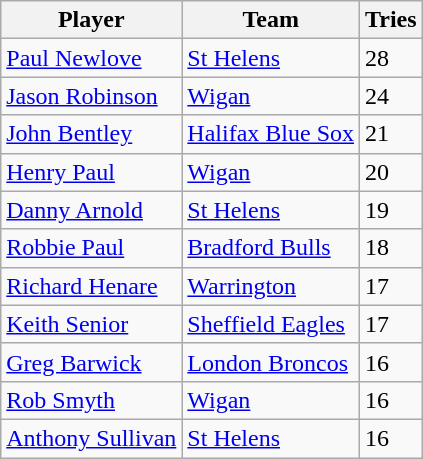<table class="wikitable" style="text-align:left;">
<tr>
<th>Player</th>
<th>Team</th>
<th>Tries</th>
</tr>
<tr>
<td><a href='#'>Paul Newlove</a></td>
<td><a href='#'>St Helens</a></td>
<td>28</td>
</tr>
<tr>
<td><a href='#'>Jason Robinson</a></td>
<td><a href='#'>Wigan</a></td>
<td>24</td>
</tr>
<tr>
<td><a href='#'>John Bentley</a></td>
<td><a href='#'>Halifax Blue Sox</a></td>
<td>21</td>
</tr>
<tr>
<td><a href='#'>Henry Paul</a></td>
<td><a href='#'>Wigan</a></td>
<td>20</td>
</tr>
<tr>
<td><a href='#'>Danny Arnold</a></td>
<td><a href='#'>St Helens</a></td>
<td>19</td>
</tr>
<tr>
<td><a href='#'>Robbie Paul</a></td>
<td><a href='#'>Bradford Bulls</a></td>
<td>18</td>
</tr>
<tr>
<td><a href='#'>Richard Henare</a></td>
<td><a href='#'>Warrington</a></td>
<td>17</td>
</tr>
<tr>
<td><a href='#'>Keith Senior</a></td>
<td><a href='#'>Sheffield Eagles</a></td>
<td>17</td>
</tr>
<tr>
<td><a href='#'>Greg Barwick</a></td>
<td><a href='#'>London Broncos</a></td>
<td>16</td>
</tr>
<tr>
<td><a href='#'>Rob Smyth</a></td>
<td><a href='#'>Wigan</a></td>
<td>16</td>
</tr>
<tr>
<td><a href='#'>Anthony Sullivan</a></td>
<td><a href='#'>St Helens</a></td>
<td>16</td>
</tr>
</table>
